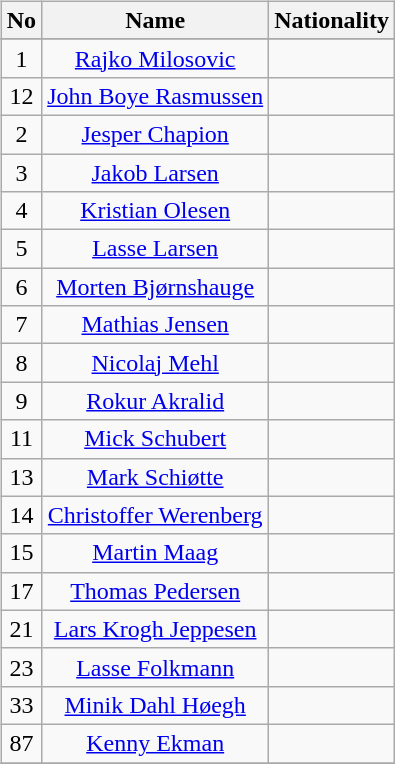<table>
<tr>
<td valign="top" width=50%><br><table class="wikitable" style="text-align: center;">
<tr>
<th valign=center>No</th>
<th>Name</th>
<th>Nationality</th>
</tr>
<tr>
</tr>
<tr>
<td>1</td>
<td><a href='#'>Rajko Milosovic</a></td>
<td></td>
</tr>
<tr>
<td>12</td>
<td><a href='#'>John Boye Rasmussen</a></td>
<td></td>
</tr>
<tr>
<td>2</td>
<td><a href='#'>Jesper Chapion</a></td>
<td></td>
</tr>
<tr>
<td>3</td>
<td><a href='#'>Jakob Larsen</a></td>
<td></td>
</tr>
<tr>
<td>4</td>
<td><a href='#'>Kristian Olesen</a></td>
<td></td>
</tr>
<tr>
<td>5</td>
<td><a href='#'>Lasse Larsen</a></td>
<td></td>
</tr>
<tr>
<td>6</td>
<td><a href='#'>Morten Bjørnshauge</a></td>
<td></td>
</tr>
<tr>
<td>7</td>
<td><a href='#'>Mathias Jensen</a></td>
<td></td>
</tr>
<tr>
<td>8</td>
<td><a href='#'>Nicolaj Mehl</a></td>
<td></td>
</tr>
<tr>
<td>9</td>
<td><a href='#'>Rokur Akralid</a></td>
<td></td>
</tr>
<tr>
<td>11</td>
<td><a href='#'>Mick Schubert</a></td>
<td></td>
</tr>
<tr>
<td>13</td>
<td><a href='#'>Mark Schiøtte</a></td>
<td></td>
</tr>
<tr>
<td>14</td>
<td><a href='#'>Christoffer Werenberg</a></td>
<td></td>
</tr>
<tr>
<td>15</td>
<td><a href='#'>Martin Maag</a></td>
<td></td>
</tr>
<tr>
<td>17</td>
<td><a href='#'>Thomas Pedersen</a></td>
<td></td>
</tr>
<tr>
<td>21</td>
<td><a href='#'>Lars Krogh Jeppesen</a></td>
<td></td>
</tr>
<tr>
<td>23</td>
<td><a href='#'>Lasse Folkmann</a></td>
<td></td>
</tr>
<tr>
<td>33</td>
<td><a href='#'>Minik Dahl Høegh</a></td>
<td></td>
</tr>
<tr>
<td>87</td>
<td><a href='#'>Kenny Ekman</a></td>
<td></td>
</tr>
<tr>
</tr>
</table>
</td>
</tr>
</table>
